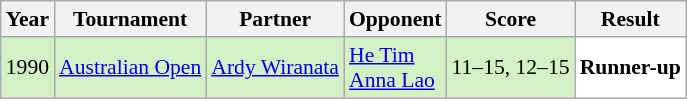<table class="sortable wikitable" style="font-size: 90%;">
<tr>
<th>Year</th>
<th>Tournament</th>
<th>Partner</th>
<th>Opponent</th>
<th>Score</th>
<th>Result</th>
</tr>
<tr style="background:#D4F1C5">
<td align="center">1990</td>
<td align="left"><a href='#'>Australian Open</a></td>
<td align="left"> <a href='#'>Ardy Wiranata</a></td>
<td align="left"> <a href='#'>He Tim</a><br> <a href='#'>Anna Lao</a></td>
<td align="left">11–15, 12–15</td>
<td style="text-align:left; background:white"> <strong>Runner-up</strong></td>
</tr>
</table>
